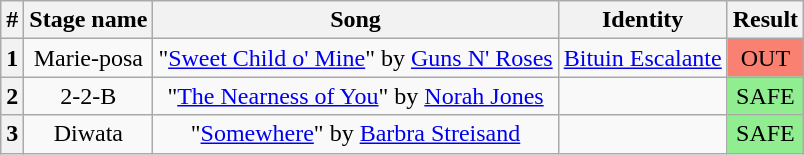<table class="wikitable" style="text-align: center;">
<tr>
<th>#</th>
<th>Stage name</th>
<th>Song</th>
<th>Identity</th>
<th>Result</th>
</tr>
<tr>
<th>1</th>
<td>Marie-posa</td>
<td>"<a href='#'>Sweet Child o' Mine</a>" by <a href='#'>Guns N' Roses</a></td>
<td><a href='#'>Bituin Escalante</a></td>
<td style="background:salmon;">OUT</td>
</tr>
<tr>
<th>2</th>
<td>2-2-B</td>
<td>"<a href='#'>The Nearness of You</a>" by <a href='#'>Norah Jones</a></td>
<td></td>
<td style="background:lightgreen;">SAFE</td>
</tr>
<tr>
<th>3</th>
<td>Diwata</td>
<td>"<a href='#'>Somewhere</a>" by <a href='#'>Barbra Streisand</a></td>
<td></td>
<td style="background:lightgreen;">SAFE</td>
</tr>
</table>
